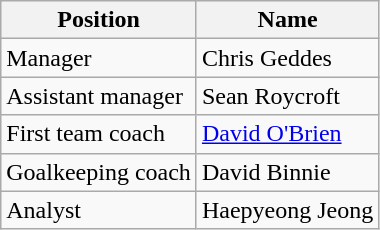<table class="wikitable">
<tr>
<th>Position</th>
<th>Name</th>
</tr>
<tr>
<td>Manager</td>
<td> Chris Geddes</td>
</tr>
<tr>
<td>Assistant manager</td>
<td> Sean Roycroft</td>
</tr>
<tr>
<td>First team coach</td>
<td> <a href='#'>David O'Brien</a></td>
</tr>
<tr>
<td>Goalkeeping coach</td>
<td> David Binnie</td>
</tr>
<tr>
<td>Analyst</td>
<td> Haepyeong Jeong</td>
</tr>
</table>
